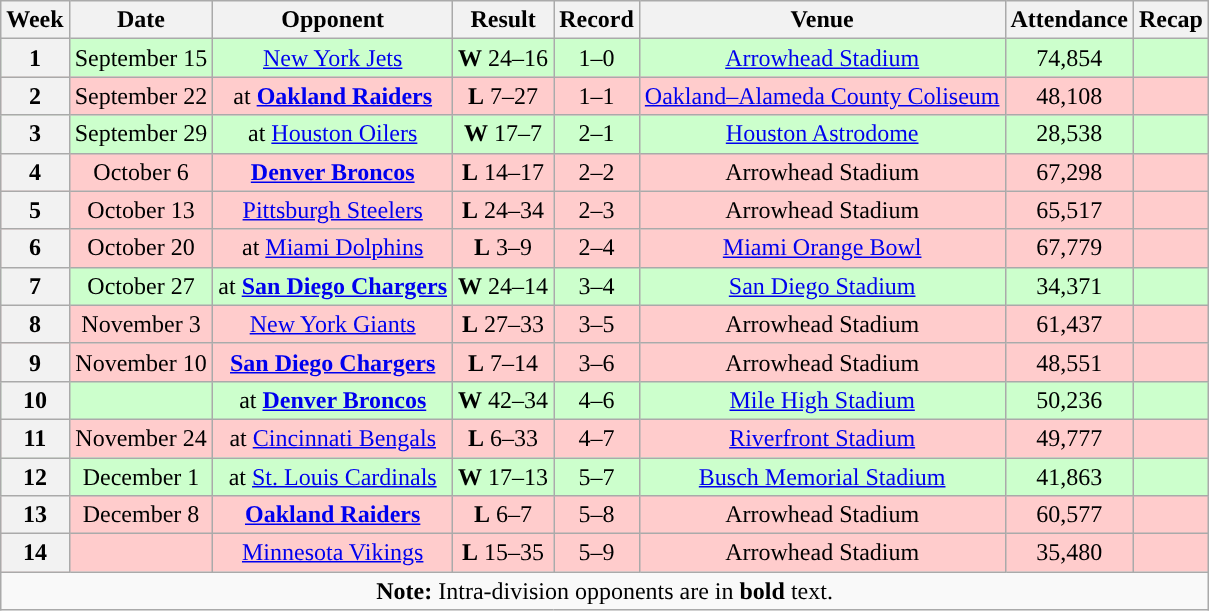<table class="wikitable" style="text-align:center">
<tr>
<th>Week</th>
<th>Date</th>
<th>Opponent</th>
<th>Result</th>
<th>Record</th>
<th>Venue</th>
<th>Attendance</th>
<th>Recap</th>
</tr>
<tr style="background:#cfc">
<th>1</th>
<td>September 15</td>
<td><a href='#'>New York Jets</a></td>
<td><strong>W</strong> 24–16</td>
<td>1–0</td>
<td><a href='#'>Arrowhead Stadium</a></td>
<td>74,854</td>
<td></td>
</tr>
<tr style="background:#fcc">
<th>2</th>
<td>September 22</td>
<td>at <strong><a href='#'>Oakland Raiders</a></strong></td>
<td><strong>L</strong> 7–27</td>
<td>1–1</td>
<td><a href='#'>Oakland–Alameda County Coliseum</a></td>
<td>48,108</td>
<td></td>
</tr>
<tr style="background:#cfc">
<th>3</th>
<td>September 29</td>
<td>at <a href='#'>Houston Oilers</a></td>
<td><strong>W</strong> 17–7</td>
<td>2–1</td>
<td><a href='#'>Houston Astrodome</a></td>
<td>28,538</td>
<td></td>
</tr>
<tr style="background:#fcc">
<th>4</th>
<td>October 6</td>
<td><strong><a href='#'>Denver Broncos</a></strong></td>
<td><strong>L</strong> 14–17</td>
<td>2–2</td>
<td>Arrowhead Stadium</td>
<td>67,298</td>
<td></td>
</tr>
<tr style="background:#fcc">
<th>5</th>
<td>October 13</td>
<td><a href='#'>Pittsburgh Steelers</a></td>
<td><strong>L</strong> 24–34</td>
<td>2–3</td>
<td>Arrowhead Stadium</td>
<td>65,517</td>
<td></td>
</tr>
<tr style="background:#fcc">
<th>6</th>
<td>October 20</td>
<td>at <a href='#'>Miami Dolphins</a></td>
<td><strong>L</strong> 3–9</td>
<td>2–4</td>
<td><a href='#'>Miami Orange Bowl</a></td>
<td>67,779</td>
<td></td>
</tr>
<tr style="background:#cfc">
<th>7</th>
<td>October 27</td>
<td>at <strong><a href='#'>San Diego Chargers</a></strong></td>
<td><strong>W</strong> 24–14</td>
<td>3–4</td>
<td><a href='#'>San Diego Stadium</a></td>
<td>34,371</td>
<td></td>
</tr>
<tr style="background:#fcc">
<th>8</th>
<td>November 3</td>
<td><a href='#'>New York Giants</a></td>
<td><strong>L</strong> 27–33</td>
<td>3–5</td>
<td>Arrowhead Stadium</td>
<td>61,437</td>
<td></td>
</tr>
<tr style="background:#fcc">
<th>9</th>
<td>November 10</td>
<td><strong><a href='#'>San Diego Chargers</a></strong></td>
<td><strong>L</strong> 7–14</td>
<td>3–6</td>
<td>Arrowhead Stadium</td>
<td>48,551</td>
<td></td>
</tr>
<tr style="background:#cfc">
<th>10</th>
<td></td>
<td>at <strong><a href='#'>Denver Broncos</a></strong></td>
<td><strong>W</strong> 42–34</td>
<td>4–6</td>
<td><a href='#'>Mile High Stadium</a></td>
<td>50,236</td>
<td></td>
</tr>
<tr style="background:#fcc">
<th>11</th>
<td>November 24</td>
<td>at <a href='#'>Cincinnati Bengals</a></td>
<td><strong>L</strong> 6–33</td>
<td>4–7</td>
<td><a href='#'>Riverfront Stadium</a></td>
<td>49,777</td>
<td></td>
</tr>
<tr style="background:#cfc">
<th>12</th>
<td>December 1</td>
<td>at <a href='#'>St. Louis Cardinals</a></td>
<td><strong>W</strong> 17–13</td>
<td>5–7</td>
<td><a href='#'>Busch Memorial Stadium</a></td>
<td>41,863</td>
<td></td>
</tr>
<tr style="background:#fcc">
<th>13</th>
<td>December 8</td>
<td><strong><a href='#'>Oakland Raiders</a></strong></td>
<td><strong>L</strong> 6–7</td>
<td>5–8</td>
<td>Arrowhead Stadium</td>
<td>60,577</td>
<td></td>
</tr>
<tr style="background:#fcc">
<th>14</th>
<td></td>
<td><a href='#'>Minnesota Vikings</a></td>
<td><strong>L</strong> 15–35</td>
<td>5–9</td>
<td>Arrowhead Stadium</td>
<td>35,480</td>
<td></td>
</tr>
<tr>
<td colspan="8"><strong>Note:</strong> Intra-division opponents are in <strong>bold</strong> text.</td>
</tr>
</table>
